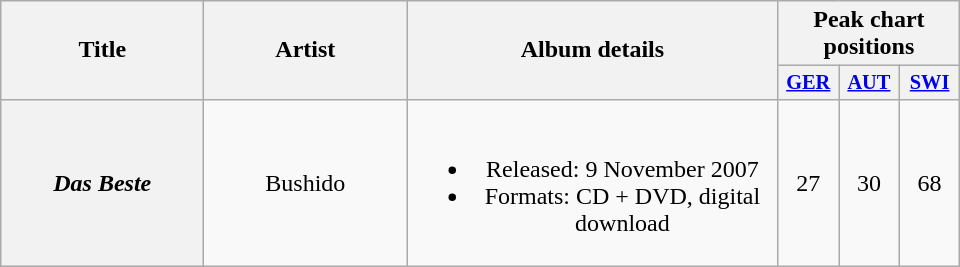<table class="wikitable plainrowheaders" style="text-align:center;">
<tr>
<th scope="col" rowspan="2" style="width:8em;">Title</th>
<th scope="col" rowspan="2" style="width:8em;">Artist</th>
<th scope="col" rowspan="2" style="width:15em;">Album details</th>
<th scope="col" colspan="3">Peak chart positions</th>
</tr>
<tr>
<th style="width:2.5em; font-size:85%"><a href='#'>GER</a><br></th>
<th style="width:2.5em; font-size:85%"><a href='#'>AUT</a><br></th>
<th style="width:2.5em; font-size:85%"><a href='#'>SWI</a><br></th>
</tr>
<tr>
<th scope="row"><em>Das Beste</em></th>
<td>Bushido</td>
<td><br><ul><li>Released: 9 November 2007</li><li>Formats: CD + DVD, digital download</li></ul></td>
<td>27</td>
<td>30</td>
<td>68</td>
</tr>
</table>
